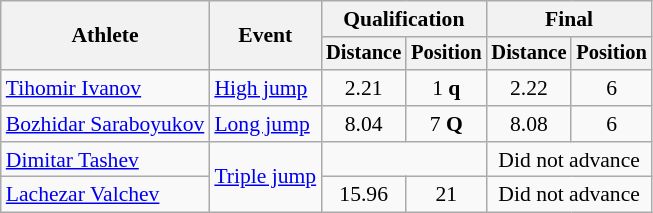<table class=wikitable style=font-size:90%>
<tr>
<th rowspan=2>Athlete</th>
<th rowspan=2>Event</th>
<th colspan=2>Qualification</th>
<th colspan=2>Final</th>
</tr>
<tr style=font-size:95%>
<th>Distance</th>
<th>Position</th>
<th>Distance</th>
<th>Position</th>
</tr>
<tr align=center>
<td align=left><a href='#'>Tihomir Ivanov</a></td>
<td align=left><a href='#'>High jump</a></td>
<td>2.21</td>
<td>1 <strong>q</strong></td>
<td>2.22</td>
<td>6</td>
</tr>
<tr align=center>
<td align=left><a href='#'>Bozhidar Saraboyukov</a></td>
<td align=left><a href='#'>Long jump</a></td>
<td>8.04</td>
<td>7 <strong>Q</strong></td>
<td>8.08</td>
<td>6</td>
</tr>
<tr align=center>
<td align=left><a href='#'>Dimitar Tashev</a></td>
<td align=left rowspan=2><a href='#'>Triple jump</a></td>
<td colspan=2></td>
<td colspan=2>Did not advance</td>
</tr>
<tr align=center>
<td align=left><a href='#'>Lachezar Valchev</a></td>
<td>15.96</td>
<td>21</td>
<td colspan=2>Did not advance</td>
</tr>
</table>
